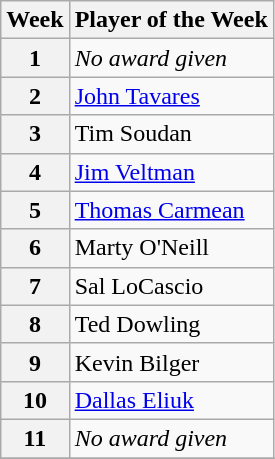<table class="wikitable">
<tr>
<th>Week</th>
<th>Player of the Week</th>
</tr>
<tr>
<th>1</th>
<td><em>No award given</em></td>
</tr>
<tr>
<th>2</th>
<td><a href='#'>John Tavares</a></td>
</tr>
<tr>
<th>3</th>
<td>Tim Soudan</td>
</tr>
<tr>
<th>4</th>
<td><a href='#'>Jim Veltman</a></td>
</tr>
<tr>
<th>5</th>
<td><a href='#'>Thomas Carmean</a></td>
</tr>
<tr>
<th>6</th>
<td>Marty O'Neill</td>
</tr>
<tr>
<th>7</th>
<td>Sal LoCascio</td>
</tr>
<tr>
<th>8</th>
<td>Ted Dowling</td>
</tr>
<tr>
<th>9</th>
<td>Kevin Bilger</td>
</tr>
<tr>
<th>10</th>
<td><a href='#'>Dallas Eliuk</a></td>
</tr>
<tr>
<th>11</th>
<td><em>No award given</em></td>
</tr>
<tr>
</tr>
</table>
